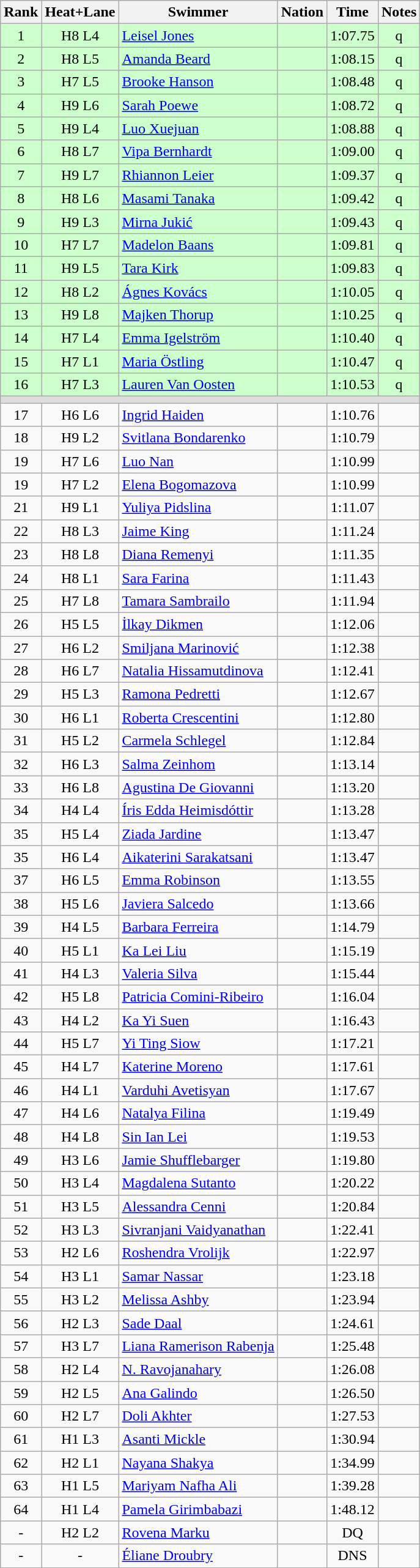<table class="wikitable sortable" style="text-align:center">
<tr>
<th>Rank</th>
<th>Heat+Lane</th>
<th>Swimmer</th>
<th>Nation</th>
<th>Time</th>
<th>Notes</th>
</tr>
<tr bgcolor=ccffcc>
<td>1</td>
<td>H8 L4</td>
<td align=left><a href='#'>Leisel Jones</a></td>
<td align=left></td>
<td>1:07.75</td>
<td>q</td>
</tr>
<tr bgcolor=ccffcc>
<td>2</td>
<td>H8 L5</td>
<td align=left><a href='#'>Amanda Beard</a></td>
<td align=left></td>
<td>1:08.15</td>
<td>q</td>
</tr>
<tr bgcolor=ccffcc>
<td>3</td>
<td>H7 L5</td>
<td align=left><a href='#'>Brooke Hanson</a></td>
<td align=left></td>
<td>1:08.48</td>
<td>q</td>
</tr>
<tr bgcolor=ccffcc>
<td>4</td>
<td>H9 L6</td>
<td align=left><a href='#'>Sarah Poewe</a></td>
<td align=left></td>
<td>1:08.72</td>
<td>q</td>
</tr>
<tr bgcolor=ccffcc>
<td>5</td>
<td>H9 L4</td>
<td align=left><a href='#'>Luo Xuejuan</a></td>
<td align=left></td>
<td>1:08.88</td>
<td>q</td>
</tr>
<tr bgcolor=ccffcc>
<td>6</td>
<td>H8 L7</td>
<td align=left><a href='#'>Vipa Bernhardt</a></td>
<td align=left></td>
<td>1:09.00</td>
<td>q</td>
</tr>
<tr bgcolor=ccffcc>
<td>7</td>
<td>H9 L7</td>
<td align=left><a href='#'>Rhiannon Leier</a></td>
<td align=left></td>
<td>1:09.37</td>
<td>q</td>
</tr>
<tr bgcolor=ccffcc>
<td>8</td>
<td>H8 L6</td>
<td align=left><a href='#'>Masami Tanaka</a></td>
<td align=left></td>
<td>1:09.42</td>
<td>q</td>
</tr>
<tr bgcolor=ccffcc>
<td>9</td>
<td>H9 L3</td>
<td align=left><a href='#'>Mirna Jukić</a></td>
<td align=left></td>
<td>1:09.43</td>
<td>q</td>
</tr>
<tr bgcolor=ccffcc>
<td>10</td>
<td>H7 L7</td>
<td align=left><a href='#'>Madelon Baans</a></td>
<td align=left></td>
<td>1:09.81</td>
<td>q</td>
</tr>
<tr bgcolor=ccffcc>
<td>11</td>
<td>H9 L5</td>
<td align=left><a href='#'>Tara Kirk</a></td>
<td align=left></td>
<td>1:09.83</td>
<td>q</td>
</tr>
<tr bgcolor=ccffcc>
<td>12</td>
<td>H8 L2</td>
<td align=left><a href='#'>Ágnes Kovács</a></td>
<td align=left></td>
<td>1:10.05</td>
<td>q</td>
</tr>
<tr bgcolor=ccffcc>
<td>13</td>
<td>H9 L8</td>
<td align=left><a href='#'>Majken Thorup</a></td>
<td align=left></td>
<td>1:10.25</td>
<td>q</td>
</tr>
<tr bgcolor=ccffcc>
<td>14</td>
<td>H7 L4</td>
<td align=left><a href='#'>Emma Igelström</a></td>
<td align=left></td>
<td>1:10.40</td>
<td>q</td>
</tr>
<tr bgcolor=ccffcc>
<td>15</td>
<td>H7 L1</td>
<td align=left><a href='#'>Maria Östling</a></td>
<td align=left></td>
<td>1:10.47</td>
<td>q</td>
</tr>
<tr bgcolor=ccffcc>
<td>16</td>
<td>H7 L3</td>
<td align=left><a href='#'>Lauren Van Oosten</a></td>
<td align=left></td>
<td>1:10.53</td>
<td>q</td>
</tr>
<tr bgcolor=#DDDDDD>
<td colspan=6></td>
</tr>
<tr>
<td>17</td>
<td>H6 L6</td>
<td align=left><a href='#'>Ingrid Haiden</a></td>
<td align=left></td>
<td>1:10.76</td>
<td></td>
</tr>
<tr>
<td>18</td>
<td>H9 L2</td>
<td align=left><a href='#'>Svitlana Bondarenko</a></td>
<td align=left></td>
<td>1:10.79</td>
<td></td>
</tr>
<tr>
<td>19</td>
<td>H7 L6</td>
<td align=left><a href='#'>Luo Nan</a></td>
<td align=left></td>
<td>1:10.99</td>
<td></td>
</tr>
<tr>
<td>19</td>
<td>H7 L2</td>
<td align=left><a href='#'>Elena Bogomazova</a></td>
<td align=left></td>
<td>1:10.99</td>
<td></td>
</tr>
<tr>
<td>21</td>
<td>H9 L1</td>
<td align=left><a href='#'>Yuliya Pidslina</a></td>
<td align=left></td>
<td>1:11.07</td>
<td></td>
</tr>
<tr>
<td>22</td>
<td>H8 L3</td>
<td align=left><a href='#'>Jaime King</a></td>
<td align=left></td>
<td>1:11.24</td>
<td></td>
</tr>
<tr>
<td>23</td>
<td>H8 L8</td>
<td align=left><a href='#'>Diana Remenyi</a></td>
<td align=left></td>
<td>1:11.35</td>
<td></td>
</tr>
<tr>
<td>24</td>
<td>H8 L1</td>
<td align=left><a href='#'>Sara Farina</a></td>
<td align=left></td>
<td>1:11.43</td>
<td></td>
</tr>
<tr>
<td>25</td>
<td>H7 L8</td>
<td align=left><a href='#'>Tamara Sambrailo</a></td>
<td align=left></td>
<td>1:11.94</td>
<td></td>
</tr>
<tr>
<td>26</td>
<td>H5 L5</td>
<td align=left><a href='#'>İlkay Dikmen</a></td>
<td align=left></td>
<td>1:12.06</td>
<td></td>
</tr>
<tr>
<td>27</td>
<td>H6 L2</td>
<td align=left><a href='#'>Smiljana Marinović</a></td>
<td align=left></td>
<td>1:12.38</td>
<td></td>
</tr>
<tr>
<td>28</td>
<td>H6 L7</td>
<td align=left><a href='#'>Natalia Hissamutdinova</a></td>
<td align=left></td>
<td>1:12.41</td>
<td></td>
</tr>
<tr>
<td>29</td>
<td>H5 L3</td>
<td align=left><a href='#'>Ramona Pedretti</a></td>
<td align=left></td>
<td>1:12.67</td>
<td></td>
</tr>
<tr>
<td>30</td>
<td>H6 L1</td>
<td align=left><a href='#'>Roberta Crescentini</a></td>
<td align=left></td>
<td>1:12.80</td>
<td></td>
</tr>
<tr>
<td>31</td>
<td>H5 L2</td>
<td align=left><a href='#'>Carmela Schlegel</a></td>
<td align=left></td>
<td>1:12.84</td>
<td></td>
</tr>
<tr>
<td>32</td>
<td>H6 L3</td>
<td align=left><a href='#'>Salma Zeinhom</a></td>
<td align=left></td>
<td>1:13.14</td>
<td></td>
</tr>
<tr>
<td>33</td>
<td>H6 L8</td>
<td align=left><a href='#'>Agustina De Giovanni</a></td>
<td align=left></td>
<td>1:13.20</td>
<td></td>
</tr>
<tr>
<td>34</td>
<td>H4 L4</td>
<td align=left><a href='#'>Íris Edda Heimisdóttir</a></td>
<td align=left></td>
<td>1:13.28</td>
<td></td>
</tr>
<tr>
<td>35</td>
<td>H5 L4</td>
<td align=left><a href='#'>Ziada Jardine</a></td>
<td align=left></td>
<td>1:13.47</td>
<td></td>
</tr>
<tr>
<td>35</td>
<td>H6 L4</td>
<td align=left><a href='#'>Aikaterini Sarakatsani</a></td>
<td align=left></td>
<td>1:13.47</td>
<td></td>
</tr>
<tr>
<td>37</td>
<td>H6 L5</td>
<td align=left><a href='#'>Emma Robinson</a></td>
<td align=left></td>
<td>1:13.55</td>
<td></td>
</tr>
<tr>
<td>38</td>
<td>H5 L6</td>
<td align=left><a href='#'>Javiera Salcedo</a></td>
<td align=left></td>
<td>1:13.66</td>
<td></td>
</tr>
<tr>
<td>39</td>
<td>H4 L5</td>
<td align=left><a href='#'>Barbara Ferreira</a></td>
<td align=left></td>
<td>1:14.79</td>
<td></td>
</tr>
<tr>
<td>40</td>
<td>H5 L1</td>
<td align=left><a href='#'>Ka Lei Liu</a></td>
<td align=left></td>
<td>1:15.19</td>
<td></td>
</tr>
<tr>
<td>41</td>
<td>H4 L3</td>
<td align=left><a href='#'>Valeria Silva</a></td>
<td align=left></td>
<td>1:15.44</td>
<td></td>
</tr>
<tr>
<td>42</td>
<td>H5 L8</td>
<td align=left><a href='#'>Patricia Comini-Ribeiro</a></td>
<td align=left></td>
<td>1:16.04</td>
<td></td>
</tr>
<tr>
<td>43</td>
<td>H4 L2</td>
<td align=left><a href='#'>Ka Yi Suen</a></td>
<td align=left></td>
<td>1:16.43</td>
<td></td>
</tr>
<tr>
<td>44</td>
<td>H5 L7</td>
<td align=left><a href='#'>Yi Ting Siow</a></td>
<td align=left></td>
<td>1:17.21</td>
<td></td>
</tr>
<tr>
<td>45</td>
<td>H4 L7</td>
<td align=left><a href='#'>Katerine Moreno</a></td>
<td align=left></td>
<td>1:17.61</td>
<td></td>
</tr>
<tr>
<td>46</td>
<td>H4 L1</td>
<td align=left><a href='#'>Varduhi Avetisyan</a></td>
<td align=left></td>
<td>1:17.67</td>
<td></td>
</tr>
<tr>
<td>47</td>
<td>H4 L6</td>
<td align=left><a href='#'>Natalya Filina</a></td>
<td align=left></td>
<td>1:19.49</td>
<td></td>
</tr>
<tr>
<td>48</td>
<td>H4 L8</td>
<td align=left><a href='#'>Sin Ian Lei</a></td>
<td align=left></td>
<td>1:19.53</td>
<td></td>
</tr>
<tr>
<td>49</td>
<td>H3 L6</td>
<td align=left><a href='#'>Jamie Shufflebarger</a></td>
<td align=left></td>
<td>1:19.80</td>
<td></td>
</tr>
<tr>
<td>50</td>
<td>H3 L4</td>
<td align=left><a href='#'>Magdalena Sutanto</a></td>
<td align=left></td>
<td>1:20.22</td>
<td></td>
</tr>
<tr>
<td>51</td>
<td>H3 L5</td>
<td align=left><a href='#'>Alessandra Cenni</a></td>
<td align=left></td>
<td>1:20.84</td>
<td></td>
</tr>
<tr>
<td>52</td>
<td>H3 L3</td>
<td align=left><a href='#'>Sivranjani Vaidyanathan</a></td>
<td align=left></td>
<td>1:22.41</td>
<td></td>
</tr>
<tr>
<td>53</td>
<td>H2 L6</td>
<td align=left><a href='#'>Roshendra Vrolijk</a></td>
<td align=left></td>
<td>1:22.97</td>
<td></td>
</tr>
<tr>
<td>54</td>
<td>H3 L1</td>
<td align=left><a href='#'>Samar Nassar</a></td>
<td align=left></td>
<td>1:23.18</td>
<td></td>
</tr>
<tr>
<td>55</td>
<td>H3 L2</td>
<td align=left><a href='#'>Melissa Ashby</a></td>
<td align=left></td>
<td>1:23.94</td>
<td></td>
</tr>
<tr>
<td>56</td>
<td>H2 L3</td>
<td align=left><a href='#'>Sade Daal</a></td>
<td align=left></td>
<td>1:24.61</td>
<td></td>
</tr>
<tr>
<td>57</td>
<td>H3 L7</td>
<td align=left><a href='#'>Liana Ramerison Rabenja</a></td>
<td align=left></td>
<td>1:25.48</td>
<td></td>
</tr>
<tr>
<td>58</td>
<td>H2 L4</td>
<td align=left><a href='#'>N. Ravojanahary</a></td>
<td align=left></td>
<td>1:26.08</td>
<td></td>
</tr>
<tr>
<td>59</td>
<td>H2 L5</td>
<td align=left><a href='#'>Ana Galindo</a></td>
<td align=left></td>
<td>1:26.50</td>
<td></td>
</tr>
<tr>
<td>60</td>
<td>H2 L7</td>
<td align=left><a href='#'>Doli Akhter</a></td>
<td align=left></td>
<td>1:27.53</td>
<td></td>
</tr>
<tr>
<td>61</td>
<td>H1 L3</td>
<td align=left><a href='#'>Asanti Mickle</a></td>
<td align=left></td>
<td>1:30.94</td>
<td></td>
</tr>
<tr>
<td>62</td>
<td>H2 L1</td>
<td align=left><a href='#'>Nayana Shakya</a></td>
<td align=left></td>
<td>1:34.99</td>
<td></td>
</tr>
<tr>
<td>63</td>
<td>H1 L5</td>
<td align=left><a href='#'>Mariyam Nafha Ali</a></td>
<td align=left></td>
<td>1:39.28</td>
<td></td>
</tr>
<tr>
<td>64</td>
<td>H1 L4</td>
<td align=left><a href='#'>Pamela Girimbabazi</a></td>
<td align=left></td>
<td>1:48.12</td>
<td></td>
</tr>
<tr>
<td>-</td>
<td>H2 L2</td>
<td align=left><a href='#'>Rovena Marku</a></td>
<td align=left></td>
<td>DQ</td>
<td></td>
</tr>
<tr>
<td>-</td>
<td>-</td>
<td align=left><a href='#'>Éliane Droubry</a></td>
<td align=left></td>
<td>DNS</td>
<td></td>
</tr>
<tr>
</tr>
</table>
